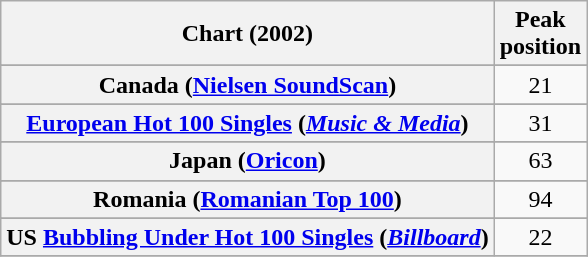<table class="wikitable sortable plainrowheaders" style="text-align:center">
<tr>
<th scope="col">Chart (2002)</th>
<th scope="col">Peak<br>position</th>
</tr>
<tr>
</tr>
<tr>
</tr>
<tr>
</tr>
<tr>
</tr>
<tr>
<th scope="row">Canada (<a href='#'>Nielsen SoundScan</a>)</th>
<td>21</td>
</tr>
<tr>
</tr>
<tr>
<th scope="row"><a href='#'>European Hot 100 Singles</a> (<em><a href='#'>Music & Media</a></em>)</th>
<td>31</td>
</tr>
<tr>
</tr>
<tr>
</tr>
<tr>
</tr>
<tr>
</tr>
<tr>
<th scope="row">Japan (<a href='#'>Oricon</a>)</th>
<td>63</td>
</tr>
<tr>
</tr>
<tr>
</tr>
<tr>
</tr>
<tr>
<th scope="row">Romania (<a href='#'>Romanian Top 100</a>)</th>
<td>94</td>
</tr>
<tr>
</tr>
<tr>
</tr>
<tr>
</tr>
<tr>
</tr>
<tr>
</tr>
<tr>
</tr>
<tr>
</tr>
<tr>
<th scope="row">US <a href='#'>Bubbling Under Hot 100 Singles</a> (<em><a href='#'>Billboard</a></em>)</th>
<td>22</td>
</tr>
<tr>
</tr>
</table>
